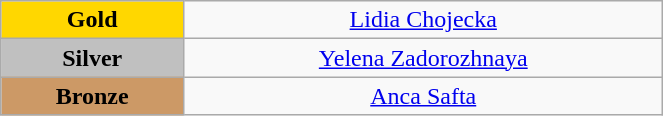<table class="wikitable" style="text-align:center; " width="35%">
<tr>
<td bgcolor="gold"><strong>Gold</strong></td>
<td><a href='#'>Lidia Chojecka</a><br>  <small><em></em></small></td>
</tr>
<tr>
<td bgcolor="silver"><strong>Silver</strong></td>
<td><a href='#'>Yelena Zadorozhnaya</a><br>  <small><em></em></small></td>
</tr>
<tr>
<td bgcolor="CC9966"><strong>Bronze</strong></td>
<td><a href='#'>Anca Safta</a><br>  <small><em></em></small></td>
</tr>
</table>
